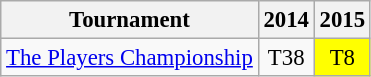<table class="wikitable" style="font-size:95%;text-align:center;">
<tr>
<th>Tournament</th>
<th>2014</th>
<th>2015</th>
</tr>
<tr>
<td align=left><a href='#'>The Players Championship</a></td>
<td>T38</td>
<td style="background:yellow;">T8</td>
</tr>
</table>
